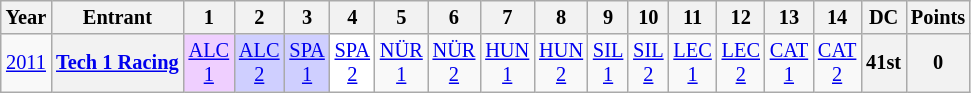<table class="wikitable" style="text-align:center; font-size:85%">
<tr>
<th>Year</th>
<th>Entrant</th>
<th>1</th>
<th>2</th>
<th>3</th>
<th>4</th>
<th>5</th>
<th>6</th>
<th>7</th>
<th>8</th>
<th>9</th>
<th>10</th>
<th>11</th>
<th>12</th>
<th>13</th>
<th>14</th>
<th>DC</th>
<th>Points</th>
</tr>
<tr>
<td><a href='#'>2011</a></td>
<th nowrap><a href='#'>Tech 1 Racing</a></th>
<td style="background:#efcfff;"><a href='#'>ALC<br>1</a><br></td>
<td style="background:#cfcfff;"><a href='#'>ALC<br>2</a><br></td>
<td style="background:#cfcfff;"><a href='#'>SPA<br>1</a><br></td>
<td style="background:#ffffff;"><a href='#'>SPA<br>2</a><br></td>
<td><a href='#'>NÜR<br>1</a></td>
<td><a href='#'>NÜR<br>2</a></td>
<td><a href='#'>HUN<br>1</a></td>
<td><a href='#'>HUN<br>2</a></td>
<td><a href='#'>SIL<br>1</a></td>
<td><a href='#'>SIL<br>2</a></td>
<td><a href='#'>LEC<br>1</a></td>
<td><a href='#'>LEC<br>2</a></td>
<td><a href='#'>CAT<br>1</a></td>
<td><a href='#'>CAT<br>2</a></td>
<th>41st</th>
<th>0</th>
</tr>
</table>
